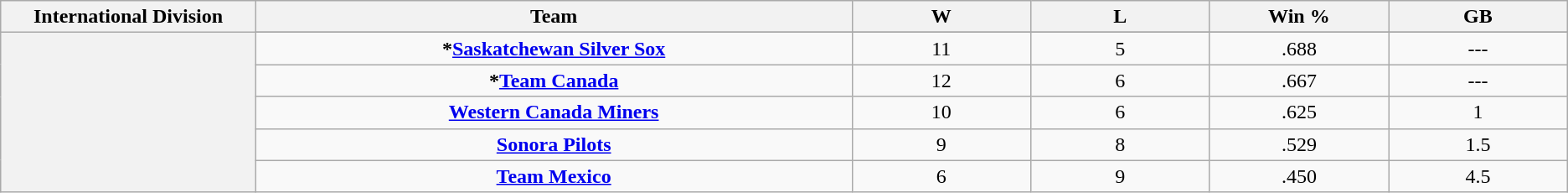<table class="wikitable">
<tr>
<th bgcolor="#DDDDFF" width="3%">International Division</th>
<th bgcolor="#DDDDFF" width="10%">Team</th>
<th bgcolor="#DDDDFF" width="3%">W</th>
<th bgcolor="#DDDDFF" width="3%">L</th>
<th bgcolor="#DDDDFF" width="3%">Win %</th>
<th bgcolor="#DDDDFF" width="3%">GB</th>
</tr>
<tr>
<th rowspan="7"></th>
</tr>
<tr>
<td align=center><strong>*<a href='#'>Saskatchewan Silver Sox</a></strong></td>
<td align=center>11</td>
<td align=center>5</td>
<td align=center>.688</td>
<td align=center>---</td>
</tr>
<tr>
<td align=center><strong>*<a href='#'>Team Canada</a></strong></td>
<td align=center>12</td>
<td align=center>6</td>
<td align=center>.667</td>
<td align=center>---</td>
</tr>
<tr>
<td align=center><strong><a href='#'>Western Canada Miners</a></strong></td>
<td align=center>10</td>
<td align=center>6</td>
<td align=center>.625</td>
<td align=center>1</td>
</tr>
<tr>
<td align=center><strong><a href='#'>Sonora Pilots</a></strong></td>
<td align=center>9</td>
<td align=center>8</td>
<td align=center>.529</td>
<td align=center>1.5</td>
</tr>
<tr>
<td align=center><strong><a href='#'>Team Mexico</a></strong></td>
<td align=center>6</td>
<td align=center>9</td>
<td align=center>.450</td>
<td align=center>4.5</td>
</tr>
</table>
